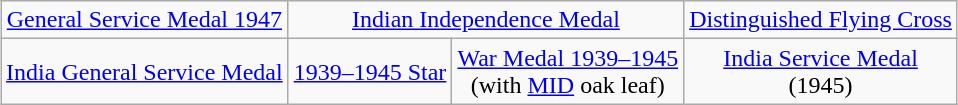<table class="wikitable" style="margin:1em auto; text-align:center;">
<tr>
<td colspan="1"><a href='#'>General Service Medal 1947</a></td>
<td colspan="2"><a href='#'>Indian Independence Medal</a></td>
<td colspan="1"><a href='#'>Distinguished Flying Cross</a></td>
</tr>
<tr>
<td><a href='#'>India General Service Medal</a></td>
<td><a href='#'>1939–1945 Star</a></td>
<td><a href='#'>War Medal 1939–1945</a> <br>(with <a href='#'>MID</a> oak leaf)</td>
<td><a href='#'>India Service Medal</a> <br>(1945)</td>
</tr>
</table>
